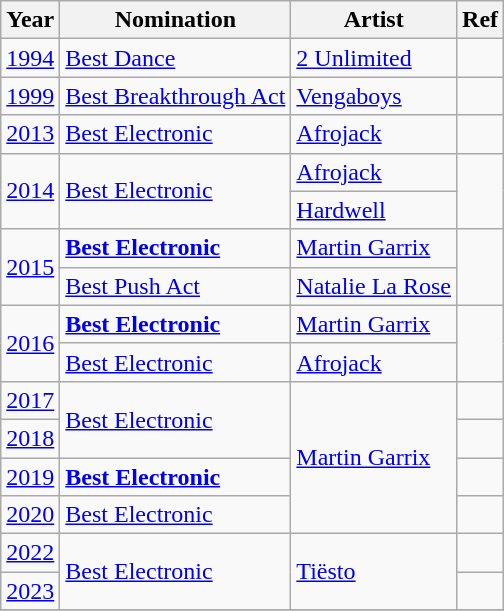<table class="wikitable">
<tr>
<th>Year</th>
<th>Nomination</th>
<th>Artist</th>
<th>Ref</th>
</tr>
<tr>
<td><a href='#'>1994</a></td>
<td><a href='#'>Best Dance</a></td>
<td><a href='#'>2 Unlimited</a></td>
<td rowspan=1></td>
</tr>
<tr>
<td><a href='#'>1999</a></td>
<td><a href='#'>Best Breakthrough Act</a></td>
<td><a href='#'>Vengaboys</a></td>
<td rowspan=1></td>
</tr>
<tr>
<td><a href='#'>2013</a></td>
<td><a href='#'>Best Electronic</a></td>
<td><a href='#'>Afrojack</a></td>
<td rowspan=1></td>
</tr>
<tr>
<td rowspan=2><a href='#'>2014</a></td>
<td rowspan=2><a href='#'>Best Electronic</a></td>
<td><a href='#'>Afrojack</a></td>
<td rowspan=2></td>
</tr>
<tr>
<td><a href='#'>Hardwell</a></td>
</tr>
<tr>
<td rowspan=2><a href='#'>2015</a></td>
<td><strong><a href='#'>Best Electronic</a></strong></td>
<td><a href='#'>Martin Garrix</a></td>
<td rowspan=2></td>
</tr>
<tr>
<td><a href='#'>Best Push Act</a></td>
<td><a href='#'>Natalie La Rose</a></td>
</tr>
<tr>
<td rowspan=2><a href='#'>2016</a></td>
<td><strong><a href='#'>Best Electronic</a></strong></td>
<td><a href='#'>Martin Garrix</a></td>
<td rowspan=2></td>
</tr>
<tr>
<td><a href='#'>Best Electronic</a></td>
<td><a href='#'>Afrojack</a></td>
</tr>
<tr>
<td><a href='#'>2017</a></td>
<td rowspan=2><a href='#'>Best Electronic</a></td>
<td rowspan=4><a href='#'>Martin Garrix</a></td>
<td rowspan=1></td>
</tr>
<tr>
<td><a href='#'>2018</a></td>
<td rowspan=1></td>
</tr>
<tr>
<td><a href='#'>2019</a></td>
<td><strong><a href='#'>Best Electronic</a></strong></td>
<td rowspan=1></td>
</tr>
<tr>
<td><a href='#'>2020</a></td>
<td><a href='#'>Best Electronic</a></td>
<td rowspan=1></td>
</tr>
<tr>
<td><a href='#'>2022</a></td>
<td rowspan=2><a href='#'>Best Electronic</a></td>
<td rowspan=2><a href='#'>Tiësto</a></td>
</tr>
<tr>
<td><a href='#'>2023</a></td>
<td></td>
</tr>
<tr>
</tr>
</table>
